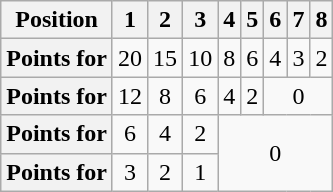<table class="wikitable floatright" style="text-align: center">
<tr>
<th scope="col">Position</th>
<th scope="col">1</th>
<th scope="col">2</th>
<th scope="col">3</th>
<th scope="col">4</th>
<th scope="col">5</th>
<th scope="col">6</th>
<th scope="col">7</th>
<th scope="col">8</th>
</tr>
<tr>
<th scope="row">Points for </th>
<td>20</td>
<td>15</td>
<td>10</td>
<td>8</td>
<td>6</td>
<td>4</td>
<td>3</td>
<td>2</td>
</tr>
<tr>
<th scope="row">Points for </th>
<td>12</td>
<td>8</td>
<td>6</td>
<td>4</td>
<td>2</td>
<td colspan=3>0</td>
</tr>
<tr>
<th scope="row">Points for </th>
<td>6</td>
<td>4</td>
<td>2</td>
<td colspan=5 rowspan=2>0</td>
</tr>
<tr>
<th scope="row">Points for </th>
<td>3</td>
<td>2</td>
<td>1</td>
</tr>
</table>
